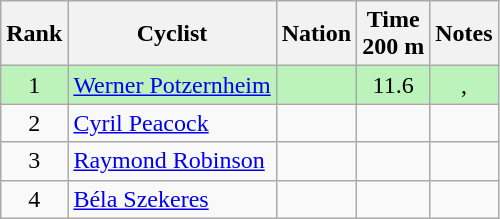<table class="wikitable sortable" style="text-align:center">
<tr>
<th>Rank</th>
<th>Cyclist</th>
<th>Nation</th>
<th>Time<br>200 m</th>
<th>Notes</th>
</tr>
<tr bgcolor=bbf3bb>
<td>1</td>
<td align=left><a href='#'>Werner Potzernheim</a></td>
<td align=left></td>
<td>11.6</td>
<td>, </td>
</tr>
<tr>
<td>2</td>
<td align=left><a href='#'>Cyril Peacock</a></td>
<td align=left></td>
<td></td>
<td></td>
</tr>
<tr>
<td>3</td>
<td align=left><a href='#'>Raymond Robinson</a></td>
<td align=left></td>
<td></td>
<td></td>
</tr>
<tr>
<td>4</td>
<td align=left><a href='#'>Béla Szekeres</a></td>
<td align=left></td>
<td></td>
<td></td>
</tr>
</table>
